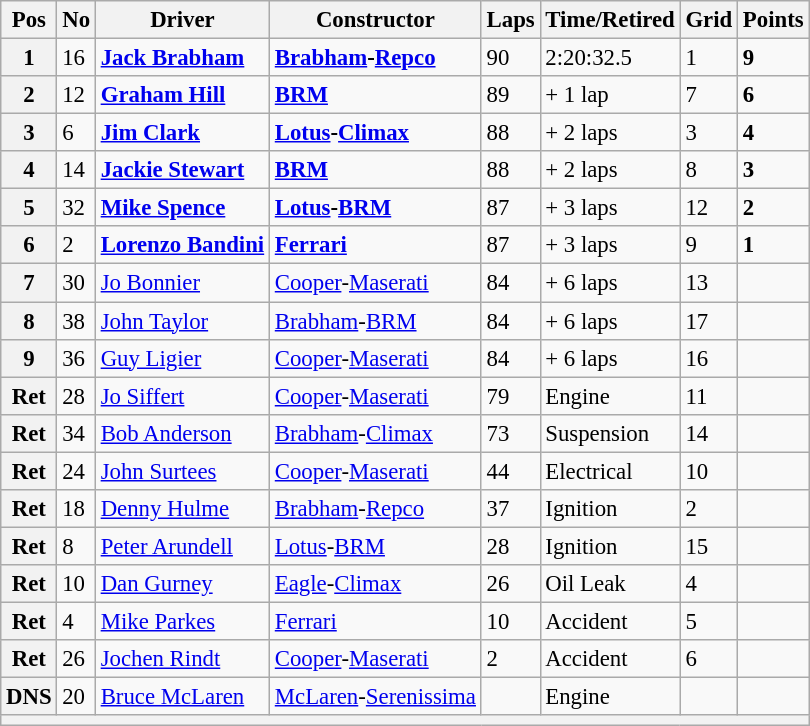<table class="wikitable" style="font-size: 95%">
<tr>
<th>Pos</th>
<th>No</th>
<th>Driver</th>
<th>Constructor</th>
<th>Laps</th>
<th>Time/Retired</th>
<th>Grid</th>
<th>Points</th>
</tr>
<tr>
<th>1</th>
<td>16</td>
<td> <strong><a href='#'>Jack Brabham</a></strong></td>
<td><strong><a href='#'>Brabham</a>-<a href='#'>Repco</a></strong></td>
<td>90</td>
<td>2:20:32.5</td>
<td>1</td>
<td><strong>9</strong></td>
</tr>
<tr>
<th>2</th>
<td>12</td>
<td> <strong><a href='#'>Graham Hill</a></strong></td>
<td><strong><a href='#'>BRM</a></strong></td>
<td>89</td>
<td>+ 1 lap</td>
<td>7</td>
<td><strong>6</strong></td>
</tr>
<tr>
<th>3</th>
<td>6</td>
<td> <strong><a href='#'>Jim Clark</a></strong></td>
<td><strong><a href='#'>Lotus</a>-<a href='#'>Climax</a></strong></td>
<td>88</td>
<td>+ 2 laps</td>
<td>3</td>
<td><strong>4</strong></td>
</tr>
<tr>
<th>4</th>
<td>14</td>
<td> <strong><a href='#'>Jackie Stewart</a></strong></td>
<td><strong><a href='#'>BRM</a></strong></td>
<td>88</td>
<td>+ 2 laps</td>
<td>8</td>
<td><strong>3</strong></td>
</tr>
<tr>
<th>5</th>
<td>32</td>
<td> <strong><a href='#'>Mike Spence</a></strong></td>
<td><strong><a href='#'>Lotus</a>-<a href='#'>BRM</a></strong></td>
<td>87</td>
<td>+ 3 laps</td>
<td>12</td>
<td><strong>2</strong></td>
</tr>
<tr>
<th>6</th>
<td>2</td>
<td> <strong><a href='#'>Lorenzo Bandini</a></strong></td>
<td><strong><a href='#'>Ferrari</a></strong></td>
<td>87</td>
<td>+ 3 laps</td>
<td>9</td>
<td><strong>1</strong></td>
</tr>
<tr>
<th>7</th>
<td>30</td>
<td> <a href='#'>Jo Bonnier</a></td>
<td><a href='#'>Cooper</a>-<a href='#'>Maserati</a></td>
<td>84</td>
<td>+ 6 laps</td>
<td>13</td>
<td></td>
</tr>
<tr>
<th>8</th>
<td>38</td>
<td> <a href='#'>John Taylor</a></td>
<td><a href='#'>Brabham</a>-<a href='#'>BRM</a></td>
<td>84</td>
<td>+ 6 laps</td>
<td>17</td>
<td></td>
</tr>
<tr>
<th>9</th>
<td>36</td>
<td> <a href='#'>Guy Ligier</a></td>
<td><a href='#'>Cooper</a>-<a href='#'>Maserati</a></td>
<td>84</td>
<td>+ 6 laps</td>
<td>16</td>
<td></td>
</tr>
<tr>
<th>Ret</th>
<td>28</td>
<td> <a href='#'>Jo Siffert</a></td>
<td><a href='#'>Cooper</a>-<a href='#'>Maserati</a></td>
<td>79</td>
<td>Engine</td>
<td>11</td>
<td></td>
</tr>
<tr>
<th>Ret</th>
<td>34</td>
<td> <a href='#'>Bob Anderson</a></td>
<td><a href='#'>Brabham</a>-<a href='#'>Climax</a></td>
<td>73</td>
<td>Suspension</td>
<td>14</td>
<td></td>
</tr>
<tr>
<th>Ret</th>
<td>24</td>
<td> <a href='#'>John Surtees</a></td>
<td><a href='#'>Cooper</a>-<a href='#'>Maserati</a></td>
<td>44</td>
<td>Electrical</td>
<td>10</td>
<td></td>
</tr>
<tr>
<th>Ret</th>
<td>18</td>
<td> <a href='#'>Denny Hulme</a></td>
<td><a href='#'>Brabham</a>-<a href='#'>Repco</a></td>
<td>37</td>
<td>Ignition</td>
<td>2</td>
<td></td>
</tr>
<tr>
<th>Ret</th>
<td>8</td>
<td> <a href='#'>Peter Arundell</a></td>
<td><a href='#'>Lotus</a>-<a href='#'>BRM</a></td>
<td>28</td>
<td>Ignition</td>
<td>15</td>
<td></td>
</tr>
<tr>
<th>Ret</th>
<td>10</td>
<td> <a href='#'>Dan Gurney</a></td>
<td><a href='#'>Eagle</a>-<a href='#'>Climax</a></td>
<td>26</td>
<td>Oil Leak</td>
<td>4</td>
<td></td>
</tr>
<tr>
<th>Ret</th>
<td>4</td>
<td> <a href='#'>Mike Parkes</a></td>
<td><a href='#'>Ferrari</a></td>
<td>10</td>
<td>Accident</td>
<td>5</td>
<td></td>
</tr>
<tr>
<th>Ret</th>
<td>26</td>
<td> <a href='#'>Jochen Rindt</a></td>
<td><a href='#'>Cooper</a>-<a href='#'>Maserati</a></td>
<td>2</td>
<td>Accident</td>
<td>6</td>
<td></td>
</tr>
<tr>
<th>DNS</th>
<td>20</td>
<td> <a href='#'>Bruce McLaren</a></td>
<td><a href='#'>McLaren</a>-<a href='#'>Serenissima</a></td>
<td></td>
<td>Engine</td>
<td></td>
<td></td>
</tr>
<tr>
<th colspan="8"></th>
</tr>
</table>
